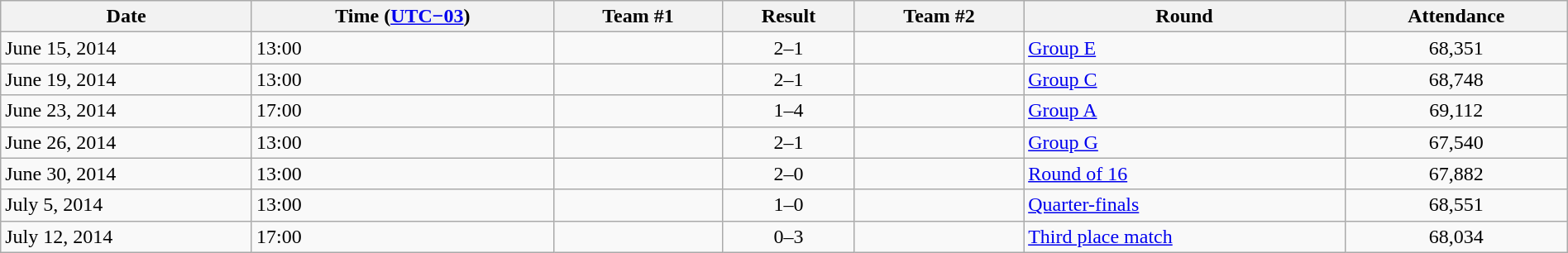<table class="wikitable"  style="text-align:left; width:100%;">
<tr>
<th>Date</th>
<th>Time (<a href='#'>UTC−03</a>)</th>
<th>Team #1</th>
<th>Result</th>
<th>Team #2</th>
<th>Round</th>
<th>Attendance</th>
</tr>
<tr>
<td>June 15, 2014</td>
<td>13:00</td>
<td></td>
<td style="text-align:center;">2–1</td>
<td></td>
<td><a href='#'>Group E</a></td>
<td style="text-align:center;">68,351</td>
</tr>
<tr>
<td>June 19, 2014</td>
<td>13:00</td>
<td></td>
<td style="text-align:center;">2–1</td>
<td></td>
<td><a href='#'>Group C</a></td>
<td style="text-align:center;">68,748</td>
</tr>
<tr>
<td>June 23, 2014</td>
<td>17:00</td>
<td></td>
<td style="text-align:center;">1–4</td>
<td></td>
<td><a href='#'>Group A</a></td>
<td style="text-align:center;">69,112</td>
</tr>
<tr>
<td>June 26, 2014</td>
<td>13:00</td>
<td></td>
<td style="text-align:center;">2–1</td>
<td></td>
<td><a href='#'>Group G</a></td>
<td style="text-align:center;">67,540</td>
</tr>
<tr>
<td>June 30, 2014</td>
<td>13:00</td>
<td></td>
<td style="text-align:center;">2–0</td>
<td></td>
<td><a href='#'>Round of 16</a></td>
<td style="text-align:center;">67,882</td>
</tr>
<tr>
<td>July 5, 2014</td>
<td>13:00</td>
<td></td>
<td style="text-align:center;">1–0</td>
<td></td>
<td><a href='#'>Quarter-finals</a></td>
<td style="text-align:center;">68,551</td>
</tr>
<tr>
<td>July 12, 2014</td>
<td>17:00</td>
<td></td>
<td style="text-align:center;">0–3</td>
<td></td>
<td><a href='#'>Third place match</a></td>
<td style="text-align:center;">68,034</td>
</tr>
</table>
